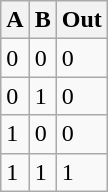<table class="wikitable">
<tr>
<th>A</th>
<th>B</th>
<th>Out</th>
</tr>
<tr>
<td>0</td>
<td>0</td>
<td>0</td>
</tr>
<tr>
<td>0</td>
<td>1</td>
<td>0</td>
</tr>
<tr>
<td>1</td>
<td>0</td>
<td>0</td>
</tr>
<tr>
<td>1</td>
<td>1</td>
<td>1</td>
</tr>
</table>
